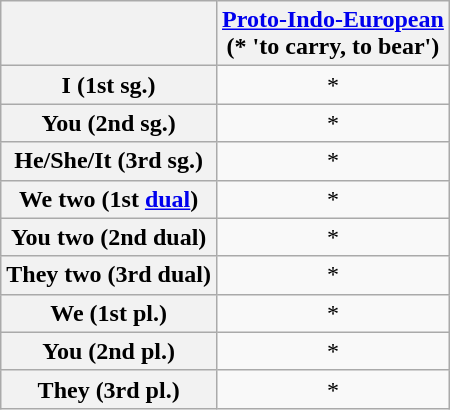<table class="wikitable" style="text-align: center;">
<tr>
<th></th>
<th><a href='#'>Proto-Indo-European</a><br> (* 'to carry, to bear')</th>
</tr>
<tr>
<th>I (1st sg.)</th>
<td>*</td>
</tr>
<tr>
<th>You (2nd sg.)</th>
<td>*</td>
</tr>
<tr>
<th>He/She/It (3rd sg.)</th>
<td>*</td>
</tr>
<tr>
<th>We two (1st <a href='#'>dual</a>)</th>
<td>*</td>
</tr>
<tr>
<th>You two (2nd dual)</th>
<td>*</td>
</tr>
<tr>
<th>They two (3rd dual)</th>
<td>*</td>
</tr>
<tr>
<th>We (1st pl.)</th>
<td>*</td>
</tr>
<tr>
<th>You (2nd pl.)</th>
<td>*</td>
</tr>
<tr>
<th>They (3rd pl.)</th>
<td>*</td>
</tr>
</table>
